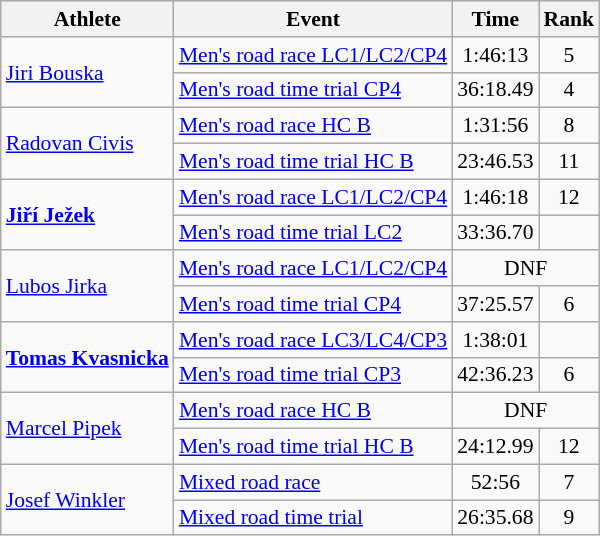<table class=wikitable style="font-size:90%">
<tr>
<th>Athlete</th>
<th>Event</th>
<th>Time</th>
<th>Rank</th>
</tr>
<tr>
<td rowspan="2"><a href='#'>Jiri Bouska</a></td>
<td><a href='#'>Men's road race LC1/LC2/CP4</a></td>
<td style="text-align:center;">1:46:13</td>
<td style="text-align:center;">5</td>
</tr>
<tr>
<td><a href='#'>Men's road time trial CP4</a></td>
<td style="text-align:center;">36:18.49</td>
<td style="text-align:center;">4</td>
</tr>
<tr>
<td rowspan="2"><a href='#'>Radovan Civis</a></td>
<td><a href='#'>Men's road race HC B</a></td>
<td style="text-align:center;">1:31:56</td>
<td style="text-align:center;">8</td>
</tr>
<tr>
<td><a href='#'>Men's road time trial HC B</a></td>
<td style="text-align:center;">23:46.53</td>
<td style="text-align:center;">11</td>
</tr>
<tr>
<td rowspan="2"><strong><a href='#'>Jiří Ježek</a></strong></td>
<td><a href='#'>Men's road race LC1/LC2/CP4</a></td>
<td style="text-align:center;">1:46:18</td>
<td style="text-align:center;">12</td>
</tr>
<tr>
<td><a href='#'>Men's road time trial LC2</a></td>
<td style="text-align:center;">33:36.70</td>
<td style="text-align:center;"></td>
</tr>
<tr>
<td rowspan="2"><a href='#'>Lubos Jirka</a></td>
<td><a href='#'>Men's road race LC1/LC2/CP4</a></td>
<td style="text-align:center;" colspan="2">DNF</td>
</tr>
<tr>
<td><a href='#'>Men's road time trial CP4</a></td>
<td style="text-align:center;">37:25.57</td>
<td style="text-align:center;">6</td>
</tr>
<tr>
<td rowspan="2"><strong><a href='#'>Tomas Kvasnicka</a></strong></td>
<td><a href='#'>Men's road race LC3/LC4/CP3</a></td>
<td style="text-align:center;">1:38:01</td>
<td style="text-align:center;"></td>
</tr>
<tr>
<td><a href='#'>Men's road time trial CP3</a></td>
<td style="text-align:center;">42:36.23</td>
<td style="text-align:center;">6</td>
</tr>
<tr>
<td rowspan="2"><a href='#'>Marcel Pipek</a></td>
<td><a href='#'>Men's road race HC B</a></td>
<td style="text-align:center;" colspan="2">DNF</td>
</tr>
<tr>
<td><a href='#'>Men's road time trial HC B</a></td>
<td style="text-align:center;">24:12.99</td>
<td style="text-align:center;">12</td>
</tr>
<tr>
<td rowspan="2"><a href='#'>Josef Winkler</a></td>
<td><a href='#'>Mixed road race</a></td>
<td style="text-align:center;">52:56</td>
<td style="text-align:center;">7</td>
</tr>
<tr>
<td><a href='#'>Mixed road time trial</a></td>
<td style="text-align:center;">26:35.68</td>
<td style="text-align:center;">9</td>
</tr>
</table>
